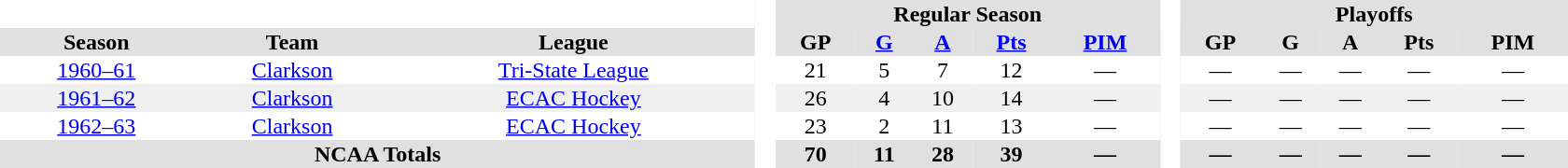<table border="0" cellpadding="1" cellspacing="0" style="text-align:center; width:70em">
<tr bgcolor="#e0e0e0">
<th colspan="3"  bgcolor="#ffffff"> </th>
<th rowspan="99" bgcolor="#ffffff"> </th>
<th colspan="5">Regular Season</th>
<th rowspan="99" bgcolor="#ffffff"> </th>
<th colspan="5">Playoffs</th>
</tr>
<tr bgcolor="#e0e0e0">
<th>Season</th>
<th>Team</th>
<th>League</th>
<th>GP</th>
<th><a href='#'>G</a></th>
<th><a href='#'>A</a></th>
<th><a href='#'>Pts</a></th>
<th><a href='#'>PIM</a></th>
<th>GP</th>
<th>G</th>
<th>A</th>
<th>Pts</th>
<th>PIM</th>
</tr>
<tr>
<td><a href='#'>1960–61</a></td>
<td><a href='#'>Clarkson</a></td>
<td><a href='#'>Tri-State League</a></td>
<td>21</td>
<td>5</td>
<td>7</td>
<td>12</td>
<td>—</td>
<td>—</td>
<td>—</td>
<td>—</td>
<td>—</td>
<td>—</td>
</tr>
<tr bgcolor=f0f0f0>
<td><a href='#'>1961–62</a></td>
<td><a href='#'>Clarkson</a></td>
<td><a href='#'>ECAC Hockey</a></td>
<td>26</td>
<td>4</td>
<td>10</td>
<td>14</td>
<td>—</td>
<td>—</td>
<td>—</td>
<td>—</td>
<td>—</td>
<td>—</td>
</tr>
<tr>
<td><a href='#'>1962–63</a></td>
<td><a href='#'>Clarkson</a></td>
<td><a href='#'>ECAC Hockey</a></td>
<td>23</td>
<td>2</td>
<td>11</td>
<td>13</td>
<td>—</td>
<td>—</td>
<td>—</td>
<td>—</td>
<td>—</td>
<td>—</td>
</tr>
<tr bgcolor="#e0e0e0">
<th colspan="3">NCAA Totals</th>
<th>70</th>
<th>11</th>
<th>28</th>
<th>39</th>
<th>—</th>
<th>—</th>
<th>—</th>
<th>—</th>
<th>—</th>
<th>—</th>
</tr>
</table>
